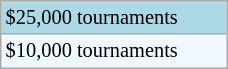<table class="wikitable" style="font-size:85%; width:12%;">
<tr style="background:lightblue;">
<td>$25,000 tournaments</td>
</tr>
<tr style="background:#f0f8ff;">
<td>$10,000 tournaments</td>
</tr>
</table>
